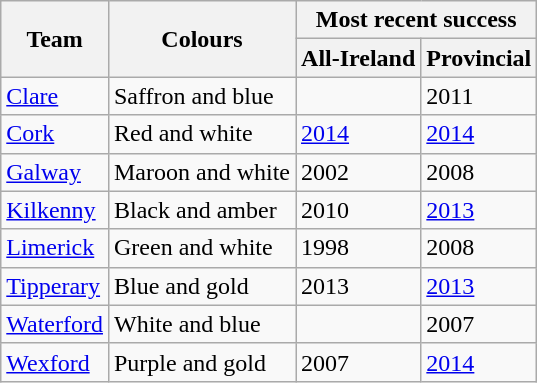<table class="wikitable">
<tr>
<th rowspan="2">Team</th>
<th rowspan="2">Colours</th>
<th colspan="3">Most recent success</th>
</tr>
<tr>
<th>All-Ireland</th>
<th>Provincial</th>
</tr>
<tr>
<td><a href='#'>Clare</a></td>
<td>Saffron and blue</td>
<td></td>
<td>2011</td>
</tr>
<tr>
<td><a href='#'>Cork</a></td>
<td>Red and white</td>
<td><a href='#'>2014</a></td>
<td><a href='#'>2014</a></td>
</tr>
<tr>
<td><a href='#'>Galway</a></td>
<td>Maroon and white</td>
<td>2002</td>
<td>2008</td>
</tr>
<tr>
<td><a href='#'>Kilkenny</a></td>
<td>Black and amber</td>
<td>2010</td>
<td><a href='#'>2013</a></td>
</tr>
<tr>
<td><a href='#'>Limerick</a></td>
<td>Green and white</td>
<td>1998</td>
<td>2008</td>
</tr>
<tr>
<td><a href='#'>Tipperary</a></td>
<td>Blue and gold</td>
<td>2013</td>
<td><a href='#'>2013</a></td>
</tr>
<tr>
<td><a href='#'>Waterford</a></td>
<td>White and blue</td>
<td></td>
<td>2007</td>
</tr>
<tr>
<td><a href='#'>Wexford</a></td>
<td>Purple and gold</td>
<td>2007</td>
<td><a href='#'>2014</a></td>
</tr>
</table>
